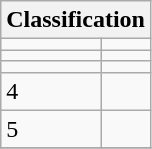<table class="wikitable" font-size: 90%;>
<tr>
<th colspan=2>Classification</th>
</tr>
<tr valign="top">
<td></td>
<td></td>
</tr>
<tr>
<td></td>
<td></td>
</tr>
<tr>
<td></td>
<td></td>
</tr>
<tr>
<td>4</td>
<td></td>
</tr>
<tr>
<td>5</td>
<td></td>
</tr>
<tr>
</tr>
</table>
